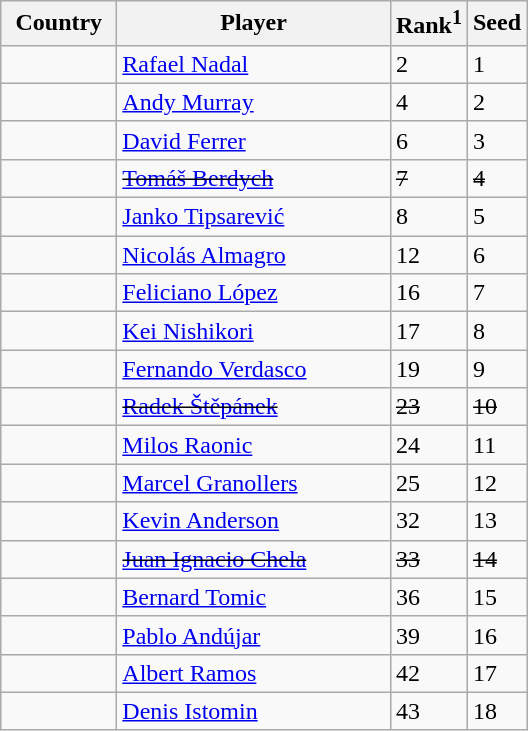<table class=wikitable>
<tr>
<th width="70">Country</th>
<th width="175">Player</th>
<th>Rank<sup>1</sup></th>
<th>Seed</th>
</tr>
<tr>
<td></td>
<td><a href='#'>Rafael Nadal</a></td>
<td>2</td>
<td>1</td>
</tr>
<tr>
<td></td>
<td><a href='#'>Andy Murray</a></td>
<td>4</td>
<td>2</td>
</tr>
<tr>
<td></td>
<td><a href='#'>David Ferrer</a></td>
<td>6</td>
<td>3</td>
</tr>
<tr>
<td><s></s></td>
<td><s><a href='#'>Tomáš Berdych</a></s></td>
<td><s>7</s></td>
<td><s>4</s></td>
</tr>
<tr>
<td></td>
<td><a href='#'>Janko Tipsarević</a></td>
<td>8</td>
<td>5</td>
</tr>
<tr>
<td></td>
<td><a href='#'>Nicolás Almagro</a></td>
<td>12</td>
<td>6</td>
</tr>
<tr>
<td></td>
<td><a href='#'>Feliciano López</a></td>
<td>16</td>
<td>7</td>
</tr>
<tr>
<td></td>
<td><a href='#'>Kei Nishikori</a></td>
<td>17</td>
<td>8</td>
</tr>
<tr>
<td></td>
<td><a href='#'>Fernando Verdasco</a></td>
<td>19</td>
<td>9</td>
</tr>
<tr>
<td><s></s></td>
<td><s><a href='#'>Radek Štěpánek</a></s></td>
<td><s>23</s></td>
<td><s>10</s></td>
</tr>
<tr>
<td></td>
<td><a href='#'>Milos Raonic</a></td>
<td>24</td>
<td>11</td>
</tr>
<tr>
<td></td>
<td><a href='#'>Marcel Granollers</a></td>
<td>25</td>
<td>12</td>
</tr>
<tr>
<td></td>
<td><a href='#'>Kevin Anderson</a></td>
<td>32</td>
<td>13</td>
</tr>
<tr>
<td><s></s></td>
<td><s><a href='#'>Juan Ignacio Chela</a></s></td>
<td><s>33</s></td>
<td><s>14</s></td>
</tr>
<tr>
<td></td>
<td><a href='#'>Bernard Tomic</a></td>
<td>36</td>
<td>15</td>
</tr>
<tr>
<td></td>
<td><a href='#'>Pablo Andújar</a></td>
<td>39</td>
<td>16</td>
</tr>
<tr>
<td></td>
<td><a href='#'>Albert Ramos</a></td>
<td>42</td>
<td>17</td>
</tr>
<tr>
<td></td>
<td><a href='#'>Denis Istomin</a></td>
<td>43</td>
<td>18</td>
</tr>
</table>
